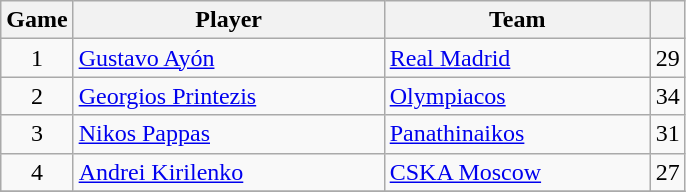<table class="wikitable sortable" style="text-align: center">
<tr>
<th>Game</th>
<th style="width:200px;">Player</th>
<th style="width:170px;">Team</th>
<th></th>
</tr>
<tr>
<td>1</td>
<td align="left"> <a href='#'>Gustavo Ayón</a></td>
<td align="left"> <a href='#'>Real Madrid</a></td>
<td>29</td>
</tr>
<tr>
<td>2</td>
<td align="left"> <a href='#'>Georgios Printezis</a></td>
<td align="left"> <a href='#'>Olympiacos</a></td>
<td>34</td>
</tr>
<tr>
<td>3</td>
<td align="left"> <a href='#'>Nikos Pappas</a></td>
<td align="left"> <a href='#'>Panathinaikos</a></td>
<td>31</td>
</tr>
<tr>
<td>4</td>
<td align="left"> <a href='#'>Andrei Kirilenko</a></td>
<td align="left"> <a href='#'>CSKA Moscow</a></td>
<td>27</td>
</tr>
<tr>
</tr>
</table>
